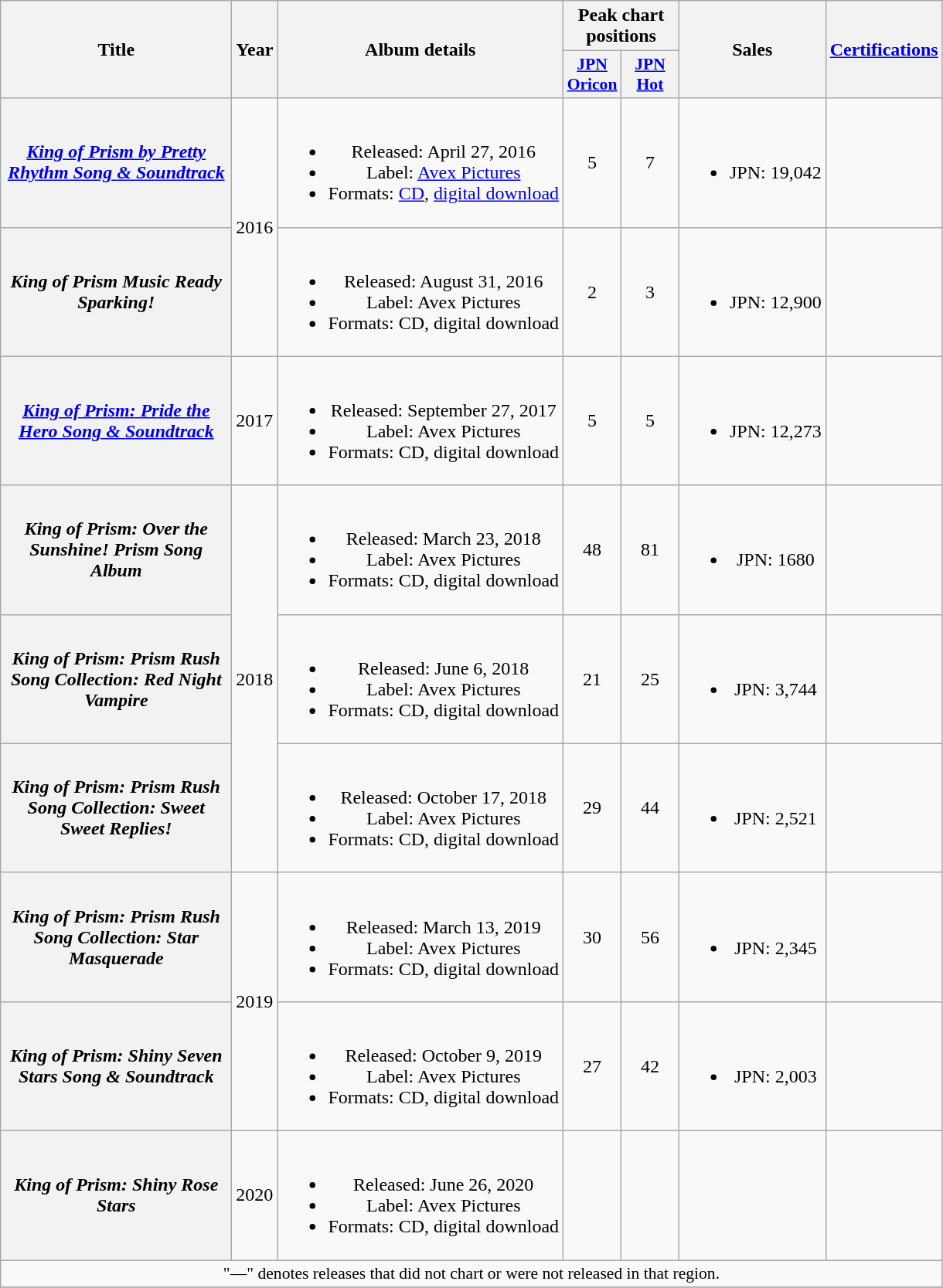<table class="wikitable plainrowheaders" style="text-align:center;">
<tr>
<th scope="col" rowspan="2" style="width:12em;">Title</th>
<th scope="col" rowspan="2">Year</th>
<th scope="col" rowspan="2">Album details</th>
<th scope="col" colspan="2">Peak chart positions</th>
<th scope="col" rowspan="2">Sales<br></th>
<th scope="col" rowspan="2"><a href='#'>Certifications</a></th>
</tr>
<tr>
<th scope="col" style="width:3em;font-size:90%;"><a href='#'>JPN<br>Oricon</a><br></th>
<th scope="col" style="width:3em;font-size:90%;"><a href='#'>JPN<br>Hot</a><br></th>
</tr>
<tr>
<th scope="row"><em><a href='#'>King of Prism by Pretty Rhythm Song & Soundtrack</a></em></th>
<td rowspan="2">2016</td>
<td><br><ul><li>Released: April 27, 2016</li><li>Label: <a href='#'>Avex Pictures</a></li><li>Formats: <a href='#'>CD</a>, <a href='#'>digital download</a></li></ul></td>
<td>5</td>
<td>7</td>
<td><br><ul><li>JPN: 19,042</li></ul></td>
<td></td>
</tr>
<tr>
<th scope="row"><em>King of Prism Music Ready Sparking!</em></th>
<td><br><ul><li>Released: August 31, 2016</li><li>Label: Avex Pictures</li><li>Formats: CD, digital download</li></ul></td>
<td>2</td>
<td>3</td>
<td><br><ul><li>JPN: 12,900</li></ul></td>
<td></td>
</tr>
<tr>
<th scope="row"><em><a href='#'>King of Prism: Pride the Hero Song & Soundtrack</a></em></th>
<td>2017</td>
<td><br><ul><li>Released: September 27, 2017</li><li>Label: Avex Pictures</li><li>Formats: CD, digital download</li></ul></td>
<td>5</td>
<td>5</td>
<td><br><ul><li>JPN: 12,273</li></ul></td>
<td></td>
</tr>
<tr>
<th scope="row"><em>King of Prism: Over the Sunshine! Prism Song Album</em></th>
<td rowspan="3">2018</td>
<td><br><ul><li>Released: March 23, 2018</li><li>Label: Avex Pictures</li><li>Formats: CD, digital download</li></ul></td>
<td>48</td>
<td>81</td>
<td><br><ul><li>JPN: 1680</li></ul></td>
<td></td>
</tr>
<tr>
<th scope="row"><em>King of Prism: Prism Rush Song Collection: Red Night Vampire</em></th>
<td><br><ul><li>Released: June 6, 2018</li><li>Label: Avex Pictures</li><li>Formats: CD, digital download</li></ul></td>
<td>21</td>
<td>25</td>
<td><br><ul><li>JPN: 3,744</li></ul></td>
<td></td>
</tr>
<tr>
<th scope="row"><em>King of Prism: Prism Rush Song Collection: Sweet Sweet Replies!</em></th>
<td><br><ul><li>Released: October 17, 2018</li><li>Label: Avex Pictures</li><li>Formats: CD, digital download</li></ul></td>
<td>29</td>
<td>44</td>
<td><br><ul><li>JPN: 2,521</li></ul></td>
<td></td>
</tr>
<tr>
<th scope="row"><em>King of Prism: Prism Rush Song Collection: Star Masquerade</em></th>
<td rowspan="2">2019</td>
<td><br><ul><li>Released: March 13, 2019</li><li>Label: Avex Pictures</li><li>Formats: CD, digital download</li></ul></td>
<td>30</td>
<td>56</td>
<td><br><ul><li>JPN: 2,345</li></ul></td>
<td></td>
</tr>
<tr>
<th scope="row"><em>King of Prism: Shiny Seven Stars Song & Soundtrack</em></th>
<td><br><ul><li>Released: October 9, 2019</li><li>Label: Avex Pictures</li><li>Formats: CD, digital download</li></ul></td>
<td>27</td>
<td>42</td>
<td><br><ul><li>JPN: 2,003</li></ul></td>
<td></td>
</tr>
<tr>
<th scope="row"><em>King of Prism: Shiny Rose Stars</em></th>
<td>2020</td>
<td><br><ul><li>Released: June 26, 2020</li><li>Label: Avex Pictures</li><li>Formats: CD, digital download</li></ul></td>
<td></td>
<td></td>
<td></td>
<td></td>
</tr>
<tr>
<td colspan="7" style="font-size:90%;">"—" denotes releases that did not chart or were not released in that region.</td>
</tr>
<tr>
</tr>
</table>
